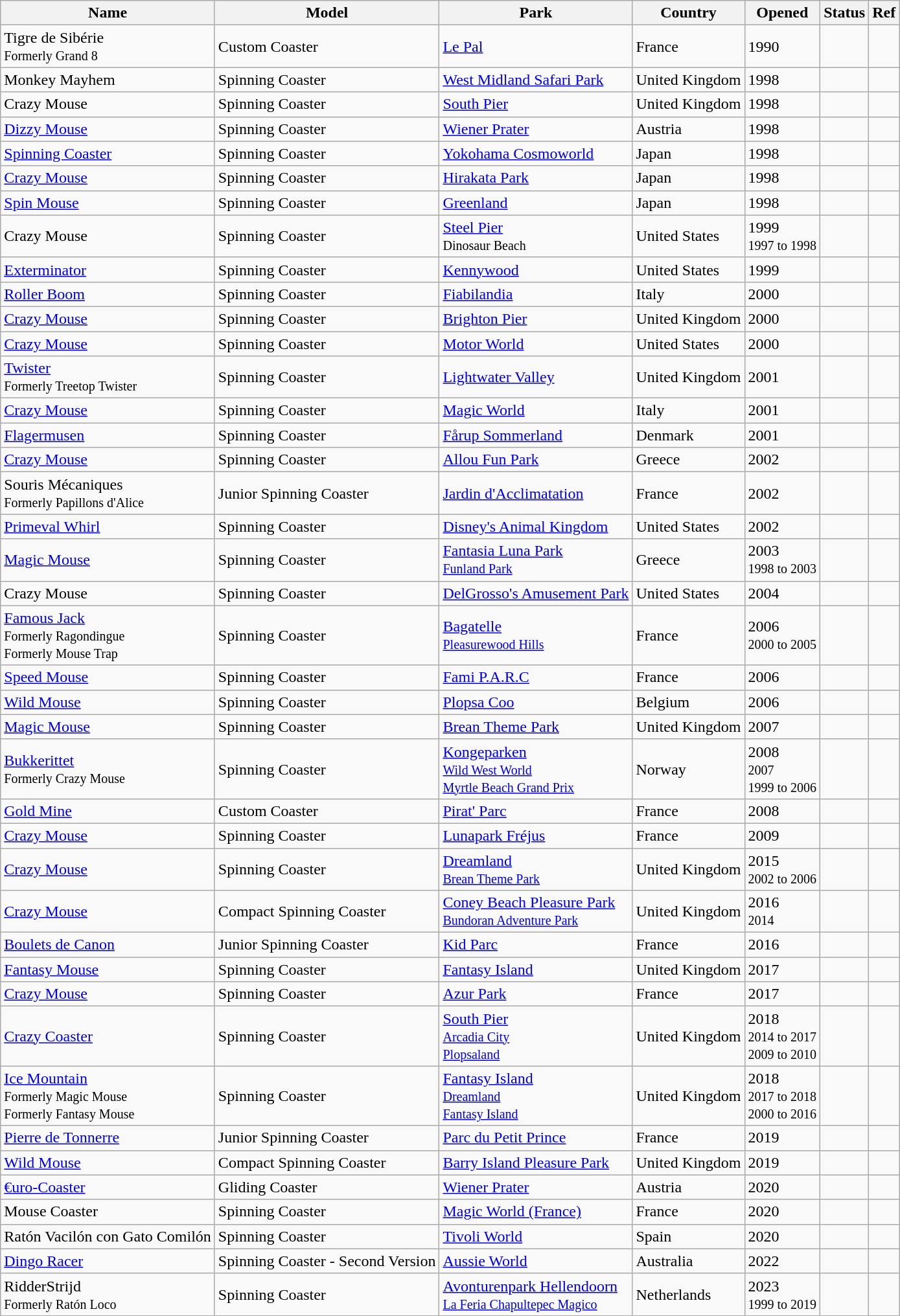<table class="wikitable sortable">
<tr>
<th>Name</th>
<th>Model</th>
<th>Park</th>
<th>Country</th>
<th>Opened</th>
<th>Status</th>
<th class="unsortable">Ref</th>
</tr>
<tr>
<td>Tigre de Sibérie<br><small>Formerly Grand 8</small></td>
<td>Custom Coaster</td>
<td><a href='#'>Le Pal</a></td>
<td> France</td>
<td>1990</td>
<td></td>
<td></td>
</tr>
<tr>
<td>Monkey Mayhem</td>
<td>Spinning Coaster</td>
<td><a href='#'>West Midland Safari Park</a></td>
<td> United Kingdom</td>
<td>1998</td>
<td></td>
<td></td>
</tr>
<tr>
<td>Crazy Mouse</td>
<td>Spinning Coaster</td>
<td><a href='#'>South Pier</a></td>
<td> United Kingdom</td>
<td>1998</td>
<td></td>
<td></td>
</tr>
<tr>
<td><a href='#'>Dizzy Mouse</a></td>
<td>Spinning Coaster</td>
<td><a href='#'>Wiener Prater</a></td>
<td> Austria</td>
<td>1998</td>
<td></td>
<td></td>
</tr>
<tr>
<td><a href='#'>Spinning Coaster</a></td>
<td>Spinning Coaster</td>
<td><a href='#'>Yokohama Cosmoworld</a></td>
<td> Japan</td>
<td>1998</td>
<td></td>
<td></td>
</tr>
<tr>
<td><a href='#'>Crazy Mouse</a></td>
<td>Spinning Coaster</td>
<td><a href='#'>Hirakata Park</a></td>
<td> Japan</td>
<td>1998</td>
<td></td>
<td></td>
</tr>
<tr>
<td><a href='#'>Spin Mouse</a></td>
<td>Spinning Coaster</td>
<td><a href='#'>Greenland</a></td>
<td> Japan</td>
<td>1998</td>
<td></td>
<td></td>
</tr>
<tr>
<td>Crazy Mouse</td>
<td>Spinning Coaster</td>
<td><a href='#'>Steel Pier</a><br><small>Dinosaur Beach</small></td>
<td> United States</td>
<td>1999<br><small>1997 to 1998</small></td>
<td></td>
<td><br></td>
</tr>
<tr>
<td><a href='#'>Exterminator</a></td>
<td>Spinning Coaster</td>
<td><a href='#'>Kennywood</a></td>
<td> United States</td>
<td>1999</td>
<td></td>
<td></td>
</tr>
<tr>
<td><a href='#'>Roller Boom</a></td>
<td>Spinning Coaster</td>
<td><a href='#'>Fiabilandia</a></td>
<td> Italy</td>
<td>2000</td>
<td></td>
<td></td>
</tr>
<tr>
<td><a href='#'>Crazy Mouse</a></td>
<td>Spinning Coaster</td>
<td><a href='#'>Brighton Pier</a></td>
<td> United Kingdom</td>
<td>2000</td>
<td></td>
<td></td>
</tr>
<tr>
<td><a href='#'>Crazy Mouse</a></td>
<td>Spinning Coaster</td>
<td><a href='#'>Motor World</a></td>
<td> United States</td>
<td>2000</td>
<td></td>
<td></td>
</tr>
<tr>
<td><a href='#'>Twister</a><br><small>Formerly Treetop Twister</small></td>
<td>Spinning Coaster</td>
<td><a href='#'>Lightwater Valley</a></td>
<td> United Kingdom</td>
<td>2001</td>
<td></td>
<td></td>
</tr>
<tr>
<td><a href='#'>Crazy Mouse</a></td>
<td>Spinning Coaster</td>
<td><a href='#'>Magic World</a></td>
<td> Italy</td>
<td>2001</td>
<td></td>
<td></td>
</tr>
<tr>
<td><a href='#'>Flagermusen</a></td>
<td>Spinning Coaster</td>
<td><a href='#'>Fårup Sommerland</a></td>
<td> Denmark</td>
<td>2001</td>
<td></td>
<td></td>
</tr>
<tr>
<td><a href='#'>Crazy Mouse</a></td>
<td>Spinning Coaster</td>
<td><a href='#'>Allou Fun Park</a></td>
<td> Greece</td>
<td>2002</td>
<td></td>
<td></td>
</tr>
<tr>
<td>Souris Mécaniques<br><small>Formerly Papillons d'Alice</small></td>
<td>Junior Spinning Coaster</td>
<td><a href='#'>Jardin d'Acclimatation</a></td>
<td> France</td>
<td>2002</td>
<td></td>
<td></td>
</tr>
<tr>
<td><a href='#'>Primeval Whirl</a></td>
<td>Spinning Coaster</td>
<td><a href='#'>Disney's Animal Kingdom</a></td>
<td> United States</td>
<td>2002</td>
<td></td>
<td><br></td>
</tr>
<tr>
<td><a href='#'>Magic Mouse</a></td>
<td>Spinning Coaster</td>
<td><a href='#'>Fantasia Luna Park</a><br><small><a href='#'>Funland Park</a></small></td>
<td> Greece</td>
<td>2003<br><small>1998 to 2003</small></td>
<td></td>
<td><br></td>
</tr>
<tr>
<td>Crazy Mouse</td>
<td>Spinning Coaster</td>
<td><a href='#'>DelGrosso's Amusement Park</a></td>
<td> United States</td>
<td>2004</td>
<td></td>
<td></td>
</tr>
<tr>
<td><a href='#'>Famous Jack</a><br><small>Formerly Ragondingue<br> Formerly Mouse Trap</small></td>
<td>Spinning Coaster</td>
<td><a href='#'>Bagatelle</a><br><small><a href='#'>Pleasurewood Hills</a></small></td>
<td> France</td>
<td>2006<br><small>2000 to 2005</small></td>
<td></td>
<td><br><br></td>
</tr>
<tr>
<td><a href='#'>Speed Mouse</a></td>
<td>Spinning Coaster</td>
<td><a href='#'>Fami P.A.R.C</a></td>
<td> France</td>
<td>2006</td>
<td></td>
<td></td>
</tr>
<tr>
<td><a href='#'>Wild Mouse</a></td>
<td>Spinning Coaster</td>
<td><a href='#'>Plopsa Coo</a></td>
<td> Belgium</td>
<td>2006</td>
<td></td>
<td></td>
</tr>
<tr>
<td><a href='#'>Magic Mouse</a></td>
<td>Spinning Coaster</td>
<td><a href='#'>Brean Theme Park</a></td>
<td> United Kingdom</td>
<td>2007</td>
<td></td>
<td></td>
</tr>
<tr>
<td><a href='#'>Bukkerittet</a><br><small>Formerly Crazy Mouse</small></td>
<td>Spinning Coaster</td>
<td><a href='#'>Kongeparken</a><br><small><a href='#'>Wild West World</a><br><a href='#'>Myrtle Beach Grand Prix</a></small></td>
<td> Norway</td>
<td>2008<br><small>2007<br>1999 to 2006</small></td>
<td></td>
<td><br><br></td>
</tr>
<tr>
<td><a href='#'>Gold Mine</a></td>
<td>Custom Coaster</td>
<td><a href='#'>Pirat' Parc</a></td>
<td> France</td>
<td>2008</td>
<td></td>
<td></td>
</tr>
<tr>
<td><a href='#'>Crazy Mouse</a></td>
<td>Spinning Coaster</td>
<td><a href='#'>Lunapark Fréjus</a></td>
<td> France</td>
<td>2009</td>
<td></td>
<td></td>
</tr>
<tr>
<td><a href='#'>Crazy Mouse</a></td>
<td>Spinning Coaster</td>
<td><a href='#'>Dreamland</a><br><small><a href='#'>Brean Theme Park</a></small></td>
<td> United Kingdom</td>
<td>2015<br><small>2002 to 2006</small></td>
<td></td>
<td><br><br></td>
</tr>
<tr>
<td><a href='#'>Crazy Mouse</a></td>
<td>Compact Spinning Coaster</td>
<td><a href='#'>Coney Beach Pleasure Park</a><br><small><a href='#'>Bundoran Adventure Park</a></small></td>
<td> United Kingdom</td>
<td>2016<br><small>2014</small></td>
<td></td>
<td><br></td>
</tr>
<tr>
<td><a href='#'>Boulets de Canon</a></td>
<td>Junior Spinning Coaster</td>
<td><a href='#'>Kid Parc</a></td>
<td> France</td>
<td>2016</td>
<td></td>
<td></td>
</tr>
<tr>
<td><a href='#'>Fantasy Mouse</a></td>
<td>Spinning Coaster</td>
<td><a href='#'>Fantasy Island</a></td>
<td> United Kingdom</td>
<td>2017</td>
<td></td>
<td></td>
</tr>
<tr>
<td><a href='#'>Crazy Mouse</a></td>
<td>Spinning Coaster</td>
<td><a href='#'>Azur Park</a></td>
<td> France</td>
<td>2017</td>
<td></td>
<td></td>
</tr>
<tr>
<td><a href='#'>Crazy Coaster</a></td>
<td>Spinning Coaster</td>
<td><a href='#'>South Pier</a><br><small><a href='#'>Arcadia City</a><br><a href='#'>Plopsaland</a></small></td>
<td> United Kingdom</td>
<td>2018<br><small>2014 to 2017<br>2009 to 2010</small></td>
<td></td>
<td><br><br></td>
</tr>
<tr>
<td><a href='#'>Ice Mountain</a><br><small>Formerly Magic Mouse<br>Formerly Fantasy Mouse</small></td>
<td>Spinning Coaster</td>
<td><a href='#'>Fantasy Island</a><br><small><a href='#'>Dreamland</a><br><a href='#'>Fantasy Island</a></small></td>
<td> United Kingdom</td>
<td>2018<br><small>2017 to 2018<br>2000 to 2016</small></td>
<td></td>
<td><br><br><br></td>
</tr>
<tr>
<td><a href='#'>Pierre de Tonnerre</a></td>
<td>Junior Spinning Coaster</td>
<td><a href='#'>Parc du Petit Prince</a></td>
<td> France</td>
<td>2019</td>
<td></td>
<td></td>
</tr>
<tr>
<td><a href='#'>Wild Mouse</a></td>
<td>Compact Spinning Coaster</td>
<td><a href='#'>Barry Island Pleasure Park</a></td>
<td> United Kingdom</td>
<td>2019</td>
<td></td>
<td></td>
</tr>
<tr>
<td><a href='#'>€uro-Coaster</a></td>
<td>Gliding Coaster</td>
<td><a href='#'>Wiener Prater</a></td>
<td> Austria</td>
<td>2020</td>
<td></td>
<td></td>
</tr>
<tr>
<td>Mouse Coaster</td>
<td>Spinning Coaster</td>
<td><a href='#'>Magic World (France)</a></td>
<td> France</td>
<td>2020</td>
<td></td>
<td></td>
</tr>
<tr>
<td>Ratón Vacilón con Gato Comilón</td>
<td>Spinning Coaster</td>
<td><a href='#'>Tivoli World</a></td>
<td> Spain</td>
<td>2020</td>
<td></td>
<td></td>
</tr>
<tr>
<td><a href='#'>Dingo Racer</a></td>
<td>Spinning Coaster - Second Version</td>
<td><a href='#'>Aussie World</a></td>
<td> Australia</td>
<td>2022</td>
<td></td>
<td></td>
</tr>
<tr>
<td>RidderStrijd<br><small>Formerly Ratón Loco</small></td>
<td>Spinning Coaster</td>
<td><a href='#'>Avonturenpark Hellendoorn</a><br><small><a href='#'>La Feria Chapultepec Magico</a></small></td>
<td> Netherlands</td>
<td>2023<br><small>1999 to 2019</small></td>
<td></td>
<td><br></td>
</tr>
</table>
